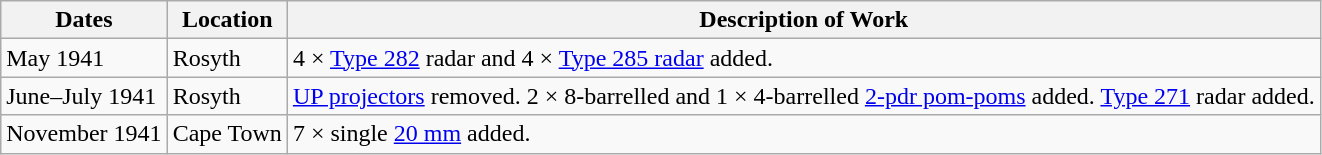<table class="wikitable">
<tr>
<th>Dates</th>
<th>Location</th>
<th>Description of Work</th>
</tr>
<tr>
<td>May 1941</td>
<td>Rosyth</td>
<td>4 × <a href='#'>Type 282</a> radar and 4 × <a href='#'>Type 285 radar</a> added.</td>
</tr>
<tr>
<td>June–July 1941</td>
<td>Rosyth</td>
<td><a href='#'>UP projectors</a> removed. 2 × 8-barrelled and 1 × 4-barrelled <a href='#'>2-pdr pom-poms</a> added. <a href='#'>Type 271</a> radar added.</td>
</tr>
<tr>
<td>November 1941</td>
<td>Cape Town</td>
<td>7 × single <a href='#'>20 mm</a> added.</td>
</tr>
</table>
